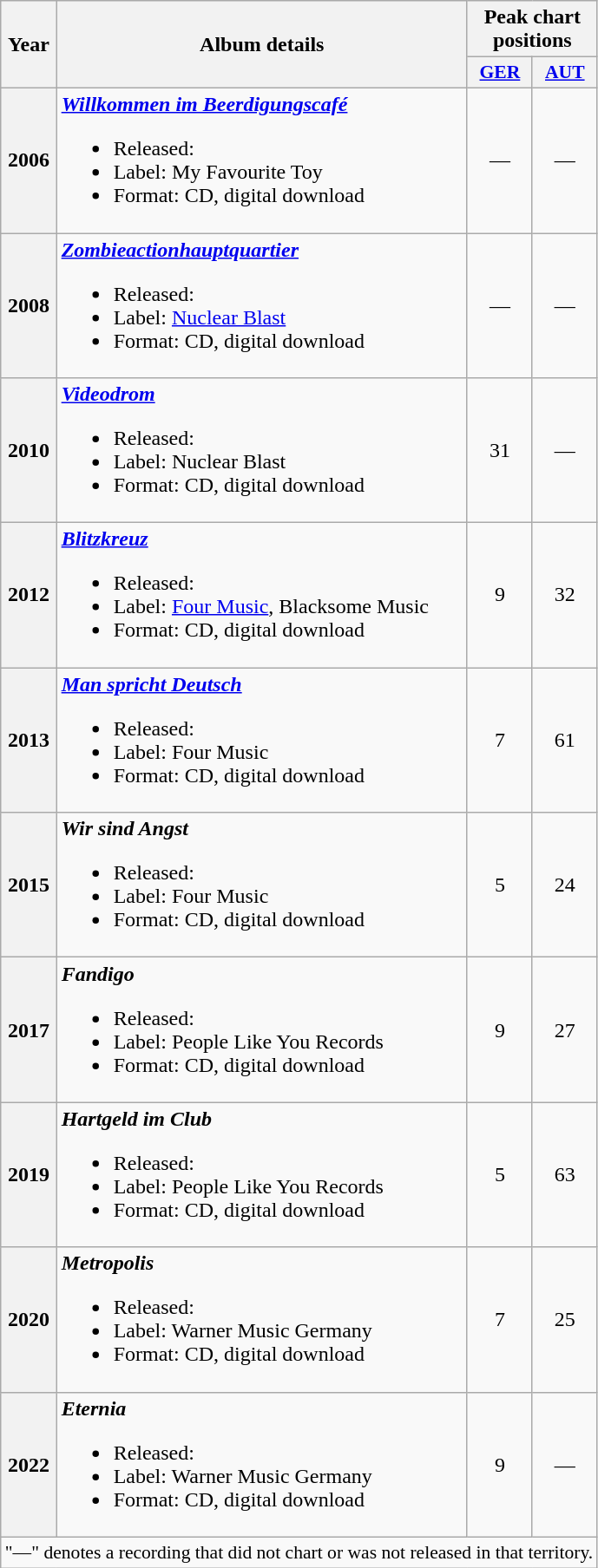<table class="wikitable plainrowheaders" style="text-align:center;">
<tr>
<th rowspan="2">Year</th>
<th rowspan="2">Album details</th>
<th colspan="10">Peak chart positions</th>
</tr>
<tr>
<th scope="col" style="width:3em;font-size:90%;"><a href='#'>GER</a><br></th>
<th scope="col" style="width:3em;font-size:90%;"><a href='#'>AUT</a><br></th>
</tr>
<tr>
<th scope="row">2006</th>
<td align=left><strong><em><a href='#'>Willkommen im Beerdigungscafé</a></em></strong><br><ul><li>Released: </li><li>Label: My Favourite Toy</li><li>Format: CD, digital download</li></ul></td>
<td>—</td>
<td>—</td>
</tr>
<tr>
<th scope="row">2008</th>
<td align=left><strong><em><a href='#'>Zombieactionhauptquartier</a></em></strong><br><ul><li>Released: </li><li>Label: <a href='#'>Nuclear Blast</a></li><li>Format: CD, digital download</li></ul></td>
<td>—</td>
<td>—</td>
</tr>
<tr>
<th scope="row">2010</th>
<td align=left><strong><em><a href='#'>Videodrom</a></em></strong><br><ul><li>Released: </li><li>Label: Nuclear Blast</li><li>Format: CD, digital download</li></ul></td>
<td>31</td>
<td>—</td>
</tr>
<tr>
<th scope="row">2012</th>
<td align=left><strong><em><a href='#'>Blitzkreuz</a></em></strong><br><ul><li>Released: </li><li>Label: <a href='#'>Four Music</a>, Blacksome Music</li><li>Format: CD, digital download</li></ul></td>
<td>9</td>
<td>32</td>
</tr>
<tr>
<th scope="row">2013</th>
<td align=left><strong><em><a href='#'>Man spricht Deutsch</a></em></strong><br><ul><li>Released: </li><li>Label: Four Music</li><li>Format: CD, digital download</li></ul></td>
<td>7</td>
<td>61</td>
</tr>
<tr>
<th scope="row">2015</th>
<td align=left><strong><em>Wir sind Angst</em></strong><br><ul><li>Released: </li><li>Label: Four Music</li><li>Format: CD, digital download</li></ul></td>
<td>5</td>
<td>24</td>
</tr>
<tr>
<th scope="row">2017</th>
<td align=left><strong><em>Fandigo</em></strong><br><ul><li>Released: </li><li>Label: People Like You Records</li><li>Format: CD, digital download</li></ul></td>
<td>9</td>
<td>27</td>
</tr>
<tr>
<th scope="row">2019</th>
<td align=left><strong><em>Hartgeld im Club</em></strong><br><ul><li>Released: </li><li>Label: People Like You Records</li><li>Format: CD, digital download</li></ul></td>
<td>5</td>
<td>63</td>
</tr>
<tr>
<th scope="row">2020</th>
<td align=left><strong><em>Metropolis</em></strong><br><ul><li>Released: </li><li>Label: Warner Music Germany</li><li>Format: CD, digital download</li></ul></td>
<td>7</td>
<td>25</td>
</tr>
<tr>
<th scope="row">2022</th>
<td align=left><strong><em>Eternia</em></strong><br><ul><li>Released: </li><li>Label: Warner Music Germany</li><li>Format: CD, digital download</li></ul></td>
<td>9</td>
<td>—</td>
</tr>
<tr>
<td colspan="15" style="font-size:90%">"—" denotes a recording that did not chart or was not released in that territory.</td>
</tr>
</table>
